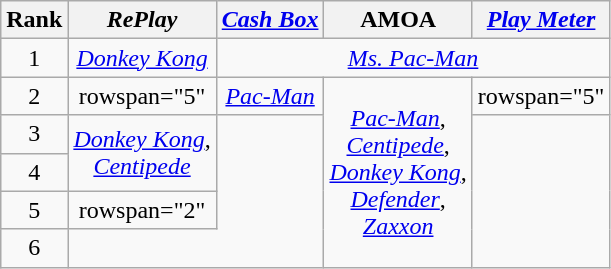<table class="wikitable sortable" style="text-align:center">
<tr>
<th>Rank</th>
<th><em>RePlay</em></th>
<th><em><a href='#'>Cash Box</a></em></th>
<th>AMOA</th>
<th><em><a href='#'>Play Meter</a></em></th>
</tr>
<tr>
<td>1</td>
<td><em><a href='#'>Donkey Kong</a></em></td>
<td colspan="3"><em><a href='#'>Ms. Pac-Man</a></em></td>
</tr>
<tr>
<td>2</td>
<td>rowspan="5" </td>
<td><em><a href='#'>Pac-Man</a></em></td>
<td rowspan="5"><em><a href='#'>Pac-Man</a></em>, <br> <em><a href='#'>Centipede</a></em>, <br> <em><a href='#'>Donkey Kong</a></em>, <br> <em><a href='#'>Defender</a></em>, <br> <em><a href='#'>Zaxxon</a></em></td>
<td>rowspan="5" </td>
</tr>
<tr>
<td>3</td>
<td rowspan="2"><em><a href='#'>Donkey Kong</a></em>, <br> <em><a href='#'>Centipede</a></em></td>
</tr>
<tr>
<td>4</td>
</tr>
<tr>
<td>5</td>
<td>rowspan="2" </td>
</tr>
<tr>
<td>6</td>
</tr>
</table>
